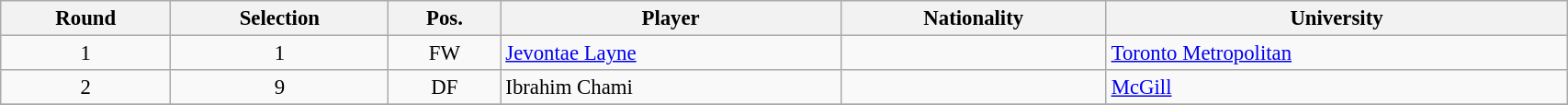<table class="wikitable sortable" style="width:90%; text-align:center; font-size:95%; text-align:left;">
<tr>
<th>Round</th>
<th>Selection</th>
<th>Pos.</th>
<th>Player</th>
<th>Nationality</th>
<th>University</th>
</tr>
<tr>
<td align=center>1</td>
<td align=center>1</td>
<td align=center>FW</td>
<td><a href='#'>Jevontae Layne</a></td>
<td></td>
<td><a href='#'>Toronto Metropolitan</a></td>
</tr>
<tr>
<td align=center>2</td>
<td align=center>9</td>
<td align=center>DF</td>
<td>Ibrahim Chami</td>
<td></td>
<td><a href='#'>McGill</a></td>
</tr>
<tr>
</tr>
</table>
